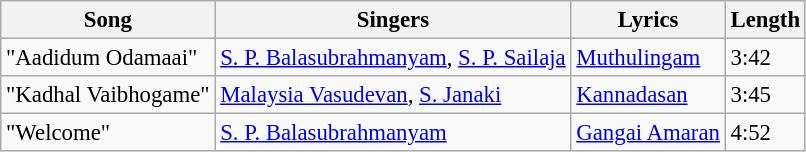<table class="wikitable" style="font-size:95%;">
<tr>
<th>Song</th>
<th>Singers</th>
<th>Lyrics</th>
<th>Length</th>
</tr>
<tr>
<td>"Aadidum Odamaai"</td>
<td><a href='#'>S. P. Balasubrahmanyam</a>, <a href='#'>S. P. Sailaja</a></td>
<td><a href='#'>Muthulingam</a></td>
<td>3:42</td>
</tr>
<tr>
<td>"Kadhal Vaibhogame"</td>
<td><a href='#'>Malaysia Vasudevan</a>, <a href='#'>S. Janaki</a></td>
<td><a href='#'>Kannadasan</a></td>
<td>3:45</td>
</tr>
<tr>
<td>"Welcome"</td>
<td><a href='#'>S. P. Balasubrahmanyam</a></td>
<td><a href='#'>Gangai Amaran</a></td>
<td>4:52</td>
</tr>
</table>
